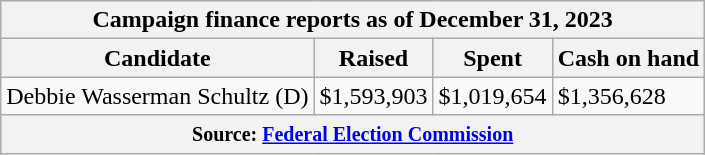<table class="wikitable sortable">
<tr>
<th colspan=4>Campaign finance reports as of December 31, 2023</th>
</tr>
<tr style="text-align:center;">
<th>Candidate</th>
<th>Raised</th>
<th>Spent</th>
<th>Cash on hand</th>
</tr>
<tr>
<td>Debbie Wasserman Schultz (D)</td>
<td>$1,593,903</td>
<td>$1,019,654</td>
<td>$1,356,628</td>
</tr>
<tr>
<th colspan="4"><small>Source: <a href='#'>Federal Election Commission</a></small></th>
</tr>
</table>
